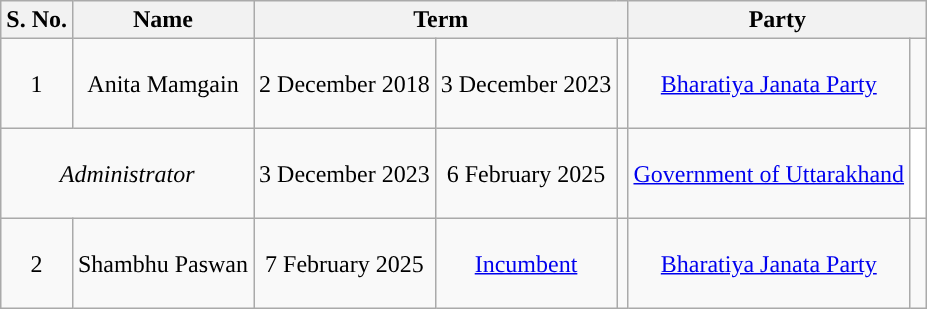<table class="wikitable sortable">
<tr>
<th scope="col">S. No.</th>
<th colspan=1>Name</th>
<th colspan=3>Term</th>
<th colspan=2>Party</th>
</tr>
<tr style="text-align:center; height:60px;">
<td>1</td>
<td>Anita Mamgain</td>
<td>2 December 2018</td>
<td>3 December 2023</td>
<td></td>
<td><a href='#'>Bharatiya Janata Party</a></td>
<td width="4px" style="background-color: "></td>
</tr>
<tr style="text-align:center; height:60px;">
<td colspan=2><em>Administrator</em></td>
<td>3 December 2023</td>
<td>6 February 2025</td>
<td></td>
<td><a href='#'>Government of Uttarakhand</a></td>
<td style="background-color: white"></td>
</tr>
<tr style="text-align:center; height:60px;">
<td>2</td>
<td>Shambhu Paswan</td>
<td>7 February 2025</td>
<td><a href='#'>Incumbent</a></td>
<td></td>
<td><a href='#'>Bharatiya Janata Party</a></td>
<td width="4px" style="background-color: "></td>
</tr>
</table>
